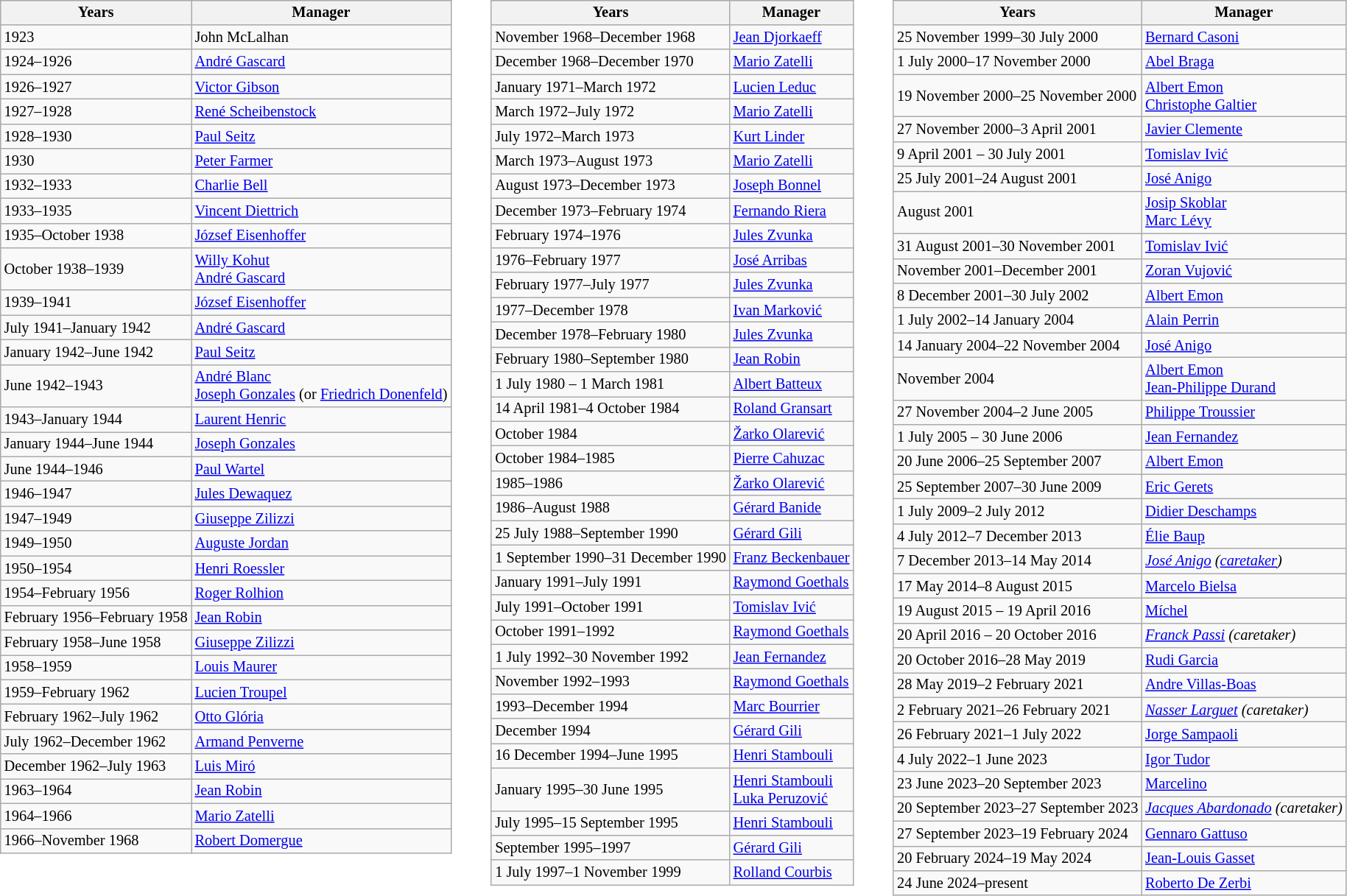<table border="0" cellpadding="10">
<tr valign="top">
<td><br><table class="wikitable" style="text-align: left; font-size: 85%;">
<tr>
<th>Years</th>
<th>Manager</th>
</tr>
<tr>
<td>1923</td>
<td> John McLalhan</td>
</tr>
<tr>
<td>1924–1926</td>
<td> <a href='#'>André Gascard</a></td>
</tr>
<tr>
<td>1926–1927</td>
<td> <a href='#'>Victor Gibson</a></td>
</tr>
<tr>
<td>1927–1928</td>
<td> <a href='#'>René Scheibenstock</a></td>
</tr>
<tr>
<td>1928–1930</td>
<td> <a href='#'>Paul Seitz</a></td>
</tr>
<tr>
<td>1930</td>
<td> <a href='#'>Peter Farmer</a></td>
</tr>
<tr>
<td>1932–1933</td>
<td> <a href='#'>Charlie Bell</a></td>
</tr>
<tr>
<td>1933–1935</td>
<td> <a href='#'>Vincent Diettrich</a></td>
</tr>
<tr>
<td>1935–October 1938</td>
<td> <a href='#'>József Eisenhoffer</a></td>
</tr>
<tr>
<td>October 1938–1939</td>
<td> <a href='#'>Willy Kohut</a><br> <a href='#'>André Gascard</a></td>
</tr>
<tr>
<td>1939–1941</td>
<td> <a href='#'>József Eisenhoffer</a></td>
</tr>
<tr>
<td>July 1941–January 1942</td>
<td> <a href='#'>André Gascard</a></td>
</tr>
<tr>
<td>January 1942–June 1942</td>
<td> <a href='#'>Paul Seitz</a></td>
</tr>
<tr>
<td>June 1942–1943</td>
<td> <a href='#'>André Blanc</a><br> <a href='#'>Joseph Gonzales</a> (or  <a href='#'>Friedrich Donenfeld</a>)</td>
</tr>
<tr>
<td>1943–January 1944</td>
<td> <a href='#'>Laurent Henric</a></td>
</tr>
<tr>
<td>January 1944–June 1944</td>
<td> <a href='#'>Joseph Gonzales</a></td>
</tr>
<tr>
<td>June 1944–1946</td>
<td> <a href='#'>Paul Wartel</a></td>
</tr>
<tr>
<td>1946–1947</td>
<td> <a href='#'>Jules Dewaquez</a></td>
</tr>
<tr>
<td>1947–1949</td>
<td> <a href='#'>Giuseppe Zilizzi</a></td>
</tr>
<tr>
<td>1949–1950</td>
<td> <a href='#'>Auguste Jordan</a></td>
</tr>
<tr>
<td>1950–1954</td>
<td> <a href='#'>Henri Roessler</a></td>
</tr>
<tr>
<td>1954–February 1956</td>
<td> <a href='#'>Roger Rolhion</a></td>
</tr>
<tr>
<td>February 1956–February 1958</td>
<td> <a href='#'>Jean Robin</a></td>
</tr>
<tr>
<td>February 1958–June 1958</td>
<td> <a href='#'>Giuseppe Zilizzi</a></td>
</tr>
<tr>
<td>1958–1959</td>
<td> <a href='#'>Louis Maurer</a></td>
</tr>
<tr>
<td>1959–February 1962</td>
<td> <a href='#'>Lucien Troupel</a></td>
</tr>
<tr>
<td>February 1962–July 1962</td>
<td> <a href='#'>Otto Glória</a></td>
</tr>
<tr>
<td>July 1962–December 1962</td>
<td> <a href='#'>Armand Penverne</a></td>
</tr>
<tr>
<td>December 1962–July 1963</td>
<td> <a href='#'>Luis Miró</a></td>
</tr>
<tr>
<td>1963–1964</td>
<td> <a href='#'>Jean Robin</a></td>
</tr>
<tr>
<td>1964–1966</td>
<td> <a href='#'>Mario Zatelli</a></td>
</tr>
<tr>
<td>1966–November 1968</td>
<td> <a href='#'>Robert Domergue</a></td>
</tr>
</table>
</td>
<td><br><table class="wikitable" style="text-align: left; font-size: 85%;">
<tr>
<th>Years</th>
<th>Manager</th>
</tr>
<tr>
<td>November 1968–December 1968</td>
<td> <a href='#'>Jean Djorkaeff</a></td>
</tr>
<tr>
<td>December 1968–December 1970</td>
<td> <a href='#'>Mario Zatelli</a></td>
</tr>
<tr>
<td>January 1971–March 1972</td>
<td> <a href='#'>Lucien Leduc</a></td>
</tr>
<tr>
<td>March 1972–July 1972</td>
<td> <a href='#'>Mario Zatelli</a></td>
</tr>
<tr>
<td>July 1972–March 1973</td>
<td> <a href='#'>Kurt Linder</a></td>
</tr>
<tr>
<td>March 1973–August 1973</td>
<td> <a href='#'>Mario Zatelli</a></td>
</tr>
<tr>
<td>August 1973–December 1973</td>
<td> <a href='#'>Joseph Bonnel</a></td>
</tr>
<tr>
<td>December 1973–February 1974</td>
<td> <a href='#'>Fernando Riera</a></td>
</tr>
<tr>
<td>February 1974–1976</td>
<td> <a href='#'>Jules Zvunka</a></td>
</tr>
<tr>
<td>1976–February 1977</td>
<td> <a href='#'>José Arribas</a></td>
</tr>
<tr>
<td>February 1977–July 1977</td>
<td> <a href='#'>Jules Zvunka</a></td>
</tr>
<tr>
<td>1977–December 1978</td>
<td> <a href='#'>Ivan Marković</a></td>
</tr>
<tr>
<td>December 1978–February 1980</td>
<td> <a href='#'>Jules Zvunka</a></td>
</tr>
<tr>
<td>February 1980–September 1980</td>
<td> <a href='#'>Jean Robin</a></td>
</tr>
<tr>
<td>1 July 1980 – 1 March 1981</td>
<td> <a href='#'>Albert Batteux</a></td>
</tr>
<tr>
<td>14 April 1981–4 October 1984</td>
<td> <a href='#'>Roland Gransart</a></td>
</tr>
<tr>
<td>October 1984</td>
<td> <a href='#'>Žarko Olarević</a></td>
</tr>
<tr>
<td>October 1984–1985</td>
<td> <a href='#'>Pierre Cahuzac</a></td>
</tr>
<tr>
<td>1985–1986</td>
<td> <a href='#'>Žarko Olarević</a></td>
</tr>
<tr>
<td>1986–August 1988</td>
<td> <a href='#'>Gérard Banide</a></td>
</tr>
<tr>
<td>25 July 1988–September 1990</td>
<td> <a href='#'>Gérard Gili</a></td>
</tr>
<tr>
<td>1 September 1990–31 December 1990</td>
<td> <a href='#'>Franz Beckenbauer</a></td>
</tr>
<tr>
<td>January 1991–July 1991</td>
<td> <a href='#'>Raymond Goethals</a></td>
</tr>
<tr>
<td>July 1991–October 1991</td>
<td> <a href='#'>Tomislav Ivić</a></td>
</tr>
<tr>
<td>October 1991–1992</td>
<td> <a href='#'>Raymond Goethals</a></td>
</tr>
<tr>
<td>1 July 1992–30 November 1992</td>
<td> <a href='#'>Jean Fernandez</a></td>
</tr>
<tr>
<td>November 1992–1993</td>
<td> <a href='#'>Raymond Goethals</a></td>
</tr>
<tr>
<td>1993–December 1994</td>
<td> <a href='#'>Marc Bourrier</a></td>
</tr>
<tr>
<td>December 1994</td>
<td> <a href='#'>Gérard Gili</a></td>
</tr>
<tr>
<td>16 December 1994–June 1995</td>
<td> <a href='#'>Henri Stambouli</a></td>
</tr>
<tr>
<td>January 1995–30 June 1995</td>
<td> <a href='#'>Henri Stambouli</a><br> <a href='#'>Luka Peruzović</a></td>
</tr>
<tr>
<td>July 1995–15 September 1995</td>
<td> <a href='#'>Henri Stambouli</a></td>
</tr>
<tr>
<td>September 1995–1997</td>
<td> <a href='#'>Gérard Gili</a></td>
</tr>
<tr>
<td>1 July 1997–1 November 1999</td>
<td> <a href='#'>Rolland Courbis</a></td>
</tr>
</table>
</td>
<td><br><table class="wikitable" style="text-align: left; font-size: 85%;">
<tr>
<th>Years</th>
<th>Manager</th>
</tr>
<tr>
<td>25 November 1999–30 July 2000</td>
<td> <a href='#'>Bernard Casoni</a></td>
</tr>
<tr>
<td>1 July 2000–17 November 2000</td>
<td> <a href='#'>Abel Braga</a></td>
</tr>
<tr>
<td>19 November 2000–25 November 2000</td>
<td> <a href='#'>Albert Emon</a><br> <a href='#'>Christophe Galtier</a></td>
</tr>
<tr>
<td>27 November 2000–3 April 2001</td>
<td> <a href='#'>Javier Clemente</a></td>
</tr>
<tr>
<td>9 April 2001 – 30 July 2001</td>
<td> <a href='#'>Tomislav Ivić</a></td>
</tr>
<tr>
<td>25 July 2001–24 August 2001</td>
<td> <a href='#'>José Anigo</a></td>
</tr>
<tr>
<td>August 2001</td>
<td> <a href='#'>Josip Skoblar</a><br> <a href='#'>Marc Lévy</a></td>
</tr>
<tr>
<td>31 August 2001–30 November 2001</td>
<td> <a href='#'>Tomislav Ivić</a></td>
</tr>
<tr>
<td>November 2001–December 2001</td>
<td> <a href='#'>Zoran Vujović</a></td>
</tr>
<tr>
<td>8 December 2001–30 July 2002</td>
<td> <a href='#'>Albert Emon</a></td>
</tr>
<tr>
<td>1 July 2002–14 January 2004</td>
<td> <a href='#'>Alain Perrin</a></td>
</tr>
<tr>
<td>14 January 2004–22 November 2004</td>
<td> <a href='#'>José Anigo</a></td>
</tr>
<tr>
<td>November 2004</td>
<td> <a href='#'>Albert Emon</a><br> <a href='#'>Jean-Philippe Durand</a></td>
</tr>
<tr>
<td>27 November 2004–2 June 2005</td>
<td> <a href='#'>Philippe Troussier</a></td>
</tr>
<tr>
<td>1 July 2005 – 30 June 2006</td>
<td> <a href='#'>Jean Fernandez</a></td>
</tr>
<tr>
<td>20 June 2006–25 September 2007</td>
<td> <a href='#'>Albert Emon</a></td>
</tr>
<tr>
<td>25 September 2007–30 June 2009</td>
<td> <a href='#'>Eric Gerets</a></td>
</tr>
<tr>
<td>1 July 2009–2 July 2012</td>
<td> <a href='#'>Didier Deschamps</a></td>
</tr>
<tr>
<td>4 July 2012–7 December 2013</td>
<td> <a href='#'>Élie Baup</a></td>
</tr>
<tr>
<td>7 December 2013–14 May 2014</td>
<td> <em><a href='#'>José Anigo</a> (<a href='#'>caretaker</a>)</em></td>
</tr>
<tr>
<td>17 May 2014–8 August 2015</td>
<td> <a href='#'>Marcelo Bielsa</a></td>
</tr>
<tr>
<td>19 August 2015 – 19 April 2016</td>
<td> <a href='#'>Míchel</a></td>
</tr>
<tr>
<td>20 April 2016 – 20 October 2016</td>
<td> <em><a href='#'>Franck Passi</a> (caretaker)</em></td>
</tr>
<tr>
<td>20 October 2016–28 May 2019</td>
<td> <a href='#'>Rudi Garcia</a></td>
</tr>
<tr>
<td>28 May 2019–2 February 2021</td>
<td> <a href='#'>Andre Villas-Boas</a></td>
</tr>
<tr>
<td>2 February 2021–26 February 2021</td>
<td> <em><a href='#'>Nasser Larguet</a> (caretaker)</em></td>
</tr>
<tr>
<td>26 February 2021–1 July 2022</td>
<td> <a href='#'>Jorge Sampaoli</a></td>
</tr>
<tr>
<td>4 July 2022–1 June 2023</td>
<td> <a href='#'>Igor Tudor</a></td>
</tr>
<tr>
<td>23 June 2023–20 September 2023</td>
<td> <a href='#'>Marcelino</a></td>
</tr>
<tr>
<td>20 September 2023–27 September 2023</td>
<td> <em><a href='#'>Jacques Abardonado</a> (caretaker)</em></td>
</tr>
<tr>
<td>27 September 2023–19 February 2024</td>
<td> <a href='#'>Gennaro Gattuso</a></td>
</tr>
<tr>
<td>20 February 2024–19 May 2024</td>
<td> <a href='#'>Jean-Louis Gasset</a></td>
</tr>
<tr>
<td>24 June 2024–present</td>
<td> <a href='#'>Roberto De Zerbi</a></td>
</tr>
</table>
</td>
</tr>
</table>
